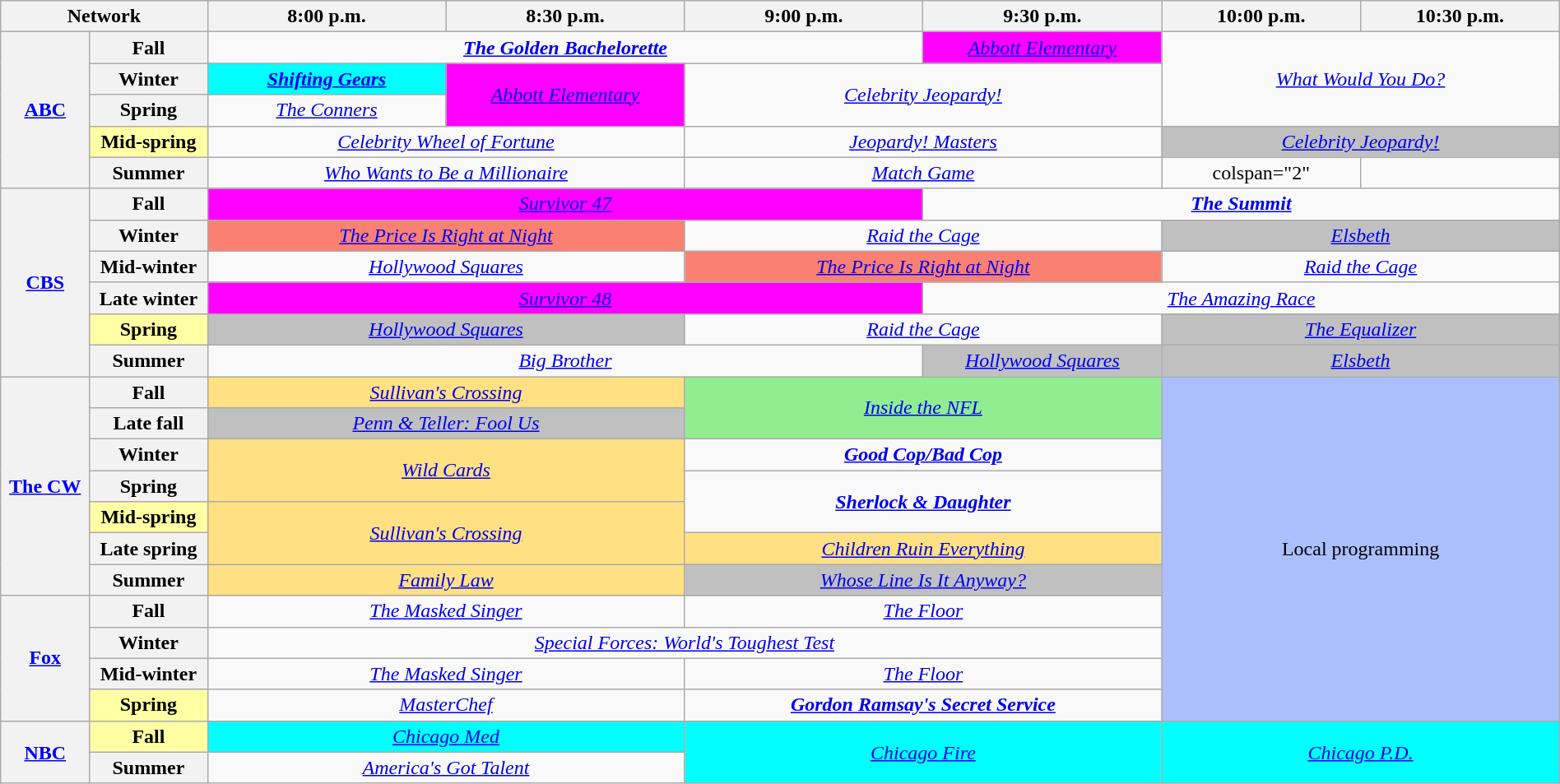<table class="wikitable" style="width:100%;margin-right:0;text-align:center">
<tr>
<th colspan="2" style="width:13%;">Network</th>
<th style="width:15%;">8:00 p.m.</th>
<th style="width:15%;">8:30 p.m.</th>
<th style="width:15%;">9:00 p.m.</th>
<th style="width:15%;">9:30 p.m.</th>
<th style="width:12.5%;">10:00 p.m.</th>
<th style="width:12.5%;">10:30 p.m.</th>
</tr>
<tr>
<th rowspan="5"><a href='#'>ABC</a></th>
<th>Fall</th>
<td colspan="3"><strong><em><a href='#'>The Golden Bachelorette</a></em></strong></td>
<td style="background:magenta;"><em><a href='#'>Abbott Elementary</a></em> </td>
<td rowspan="3" colspan="2"><em><a href='#'>What Would You Do?</a></em></td>
</tr>
<tr>
<th>Winter</th>
<td style="background:cyan;"><strong><em><a href='#'>Shifting Gears</a></em></strong> </td>
<td style="background:magenta;" rowspan="2"><em><a href='#'>Abbott Elementary</a></em> </td>
<td rowspan="2" colspan="2"><em><a href='#'>Celebrity Jeopardy!</a></em></td>
</tr>
<tr>
<th>Spring</th>
<td><em><a href='#'>The Conners</a></em></td>
</tr>
<tr>
<th style="background:#FFFFA3;">Mid-spring</th>
<td colspan="2"><em><a href='#'>Celebrity Wheel of Fortune</a></em></td>
<td colspan="2"><em><a href='#'>Jeopardy! Masters</a></em></td>
<td colspan="2" style="background:#C0C0C0;"><em><a href='#'>Celebrity Jeopardy!</a></em> </td>
</tr>
<tr>
<th>Summer</th>
<td colspan="2"><em><a href='#'>Who Wants to Be a Millionaire</a></em> </td>
<td colspan="2"><em><a href='#'>Match Game</a></em> </td>
<td>colspan="2" </td>
</tr>
<tr>
<th rowspan="6"><a href='#'>CBS</a></th>
<th>Fall</th>
<td colspan="3" style="background:magenta;"><em><a href='#'>Survivor 47</a></em> </td>
<td colspan="3"><strong><em><a href='#'>The Summit</a></em></strong></td>
</tr>
<tr>
<th>Winter</th>
<td colspan="2" style="background:#FA8072;"><em><a href='#'>The Price Is Right at Night</a></em></td>
<td colspan="2"><em><a href='#'>Raid the Cage</a></em></td>
<td colspan="2" style="background:#C0C0C0;"><em><a href='#'>Elsbeth</a></em> </td>
</tr>
<tr>
<th>Mid-winter</th>
<td colspan="2"><em><a href='#'>Hollywood Squares</a></em></td>
<td colspan="2" style="background:#FA8072;"><em><a href='#'>The Price Is Right at Night</a></em></td>
<td colspan="2"><em><a href='#'>Raid the Cage</a></em></td>
</tr>
<tr>
<th>Late winter</th>
<td colspan="3" style="background:magenta;"><em><a href='#'>Survivor 48</a></em> <br></td>
<td colspan="3"><em><a href='#'>The Amazing Race</a></em></td>
</tr>
<tr>
<th style="background:#FFFFA3;">Spring</th>
<td colspan="2" style="background:#C0C0C0;"><em><a href='#'>Hollywood Squares</a></em> </td>
<td colspan="2"><em><a href='#'>Raid the Cage</a></em></td>
<td colspan="2" style="background:#C0C0C0;"><em><a href='#'>The Equalizer</a></em> </td>
</tr>
<tr>
<th>Summer</th>
<td colspan="3"><em><a href='#'>Big Brother</a></em> </td>
<td style="background:#C0C0C0;"><em><a href='#'>Hollywood Squares</a></em>  </td>
<td colspan="2" style="background:#C0C0C0;"><em><a href='#'>Elsbeth</a></em>  </td>
</tr>
<tr>
<th rowspan="7"><a href='#'>The CW</a></th>
<th>Fall</th>
<td colspan="2" style="background:#FFE082;"><em><a href='#'>Sullivan's Crossing</a></em></td>
<td rowspan="2" colspan="2" style="background:lightgreen;"><em><a href='#'>Inside the NFL</a></em></td>
<td rowspan="11" colspan="2" style="background:#abbfff;">Local programming</td>
</tr>
<tr>
<th>Late fall</th>
<td colspan="2" style="background:#C0C0C0;"><em><a href='#'>Penn & Teller: Fool Us</a></em> </td>
</tr>
<tr>
<th>Winter</th>
<td rowspan="2" colspan="2" style="background:#FFE082;"><em><a href='#'>Wild Cards</a></em></td>
<td colspan="2"><strong><em><a href='#'>Good Cop/Bad Cop</a></em></strong></td>
</tr>
<tr>
<th>Spring</th>
<td rowspan="2" colspan="2"><strong><em><a href='#'>Sherlock & Daughter</a></em></strong></td>
</tr>
<tr>
<th style="background:#FFFFA3;">Mid-spring</th>
<td rowspan="2" colspan="2" style="background:#FFE082;"><em><a href='#'>Sullivan's Crossing</a></em></td>
</tr>
<tr>
<th>Late spring</th>
<td colspan="2" style="background:#FFE082;"><em><a href='#'>Children Ruin Everything</a></em> </td>
</tr>
<tr>
<th>Summer</th>
<td colspan="2" style="background:#FFE082;"><em><a href='#'>Family Law</a></em> </td>
<td colspan="2" style="background:#C0C0C0;"><em><a href='#'>Whose Line Is It Anyway?</a></em>  </td>
</tr>
<tr>
<th rowspan="4"><a href='#'>Fox</a></th>
<th>Fall</th>
<td colspan="2"><em><a href='#'>The Masked Singer</a></em></td>
<td colspan="2"><em><a href='#'>The Floor</a></em></td>
</tr>
<tr>
<th>Winter</th>
<td colspan="4"><em><a href='#'>Special Forces: World's Toughest Test</a></em></td>
</tr>
<tr>
<th>Mid-winter</th>
<td colspan="2"><em><a href='#'>The Masked Singer</a></em></td>
<td colspan="2"><em><a href='#'>The Floor</a></em></td>
</tr>
<tr>
<th style="background:#FFFFA3;">Spring</th>
<td colspan="2"><em><a href='#'>MasterChef</a></em></td>
<td colspan="2"><strong><em><a href='#'>Gordon Ramsay's Secret Service</a></em></strong></td>
</tr>
<tr>
<th rowspan="2"><a href='#'>NBC</a></th>
<th style="background:#FFFFA3;">Fall</th>
<td colspan="2" style="background:cyan;"><em><a href='#'>Chicago Med</a></em> </td>
<td rowspan="2" colspan="2" style="background:cyan;"><em><a href='#'>Chicago Fire</a></em> </td>
<td rowspan="2" colspan="2" style="background:cyan;"><em><a href='#'>Chicago P.D.</a></em> </td>
</tr>
<tr>
<th>Summer</th>
<td colspan="2"><em><a href='#'>America's Got Talent</a></em> </td>
</tr>
</table>
